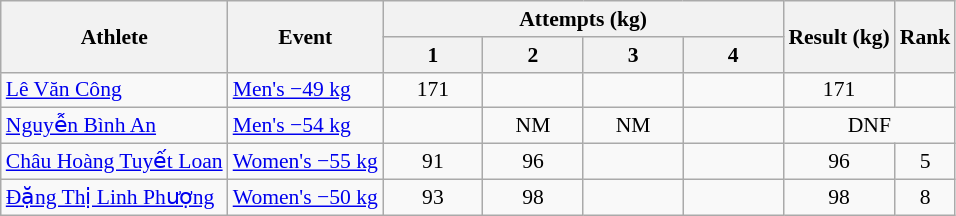<table class=wikitable style="font-size:90%">
<tr>
<th rowspan=2>Athlete</th>
<th rowspan=2>Event</th>
<th colspan=4>Attempts (kg)</th>
<th rowspan=2>Result (kg)</th>
<th rowspan=2>Rank</th>
</tr>
<tr>
<th width="60">1</th>
<th width="60">2</th>
<th width="60">3</th>
<th width="60">4</th>
</tr>
<tr align=center>
<td align=left><a href='#'>Lê Văn Công</a></td>
<td align=left><a href='#'>Men's −49 kg</a></td>
<td>171</td>
<td></td>
<td></td>
<td></td>
<td>171</td>
<td></td>
</tr>
<tr align=center>
<td align=left><a href='#'>Nguyễn Bình An</a></td>
<td align=left><a href='#'>Men's −54 kg</a></td>
<td></td>
<td>NM</td>
<td>NM</td>
<td></td>
<td colspan=2>DNF</td>
</tr>
<tr align=center>
<td align=left><a href='#'>Châu Hoàng Tuyết Loan</a></td>
<td align=left><a href='#'>Women's −55 kg</a></td>
<td>91</td>
<td>96</td>
<td></td>
<td></td>
<td>96</td>
<td>5</td>
</tr>
<tr align=center>
<td align=left><a href='#'>Đặng Thị Linh Phượng</a></td>
<td align=left><a href='#'>Women's −50 kg</a></td>
<td>93</td>
<td>98</td>
<td></td>
<td></td>
<td>98</td>
<td>8</td>
</tr>
</table>
